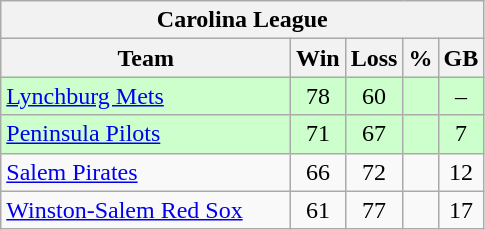<table class="wikitable">
<tr>
<th colspan="5">Carolina League</th>
</tr>
<tr>
<th width="60%">Team</th>
<th>Win</th>
<th>Loss</th>
<th>%</th>
<th>GB</th>
</tr>
<tr align=center bgcolor=ccffcc>
<td align=left><a href='#'>Lynchburg Mets</a></td>
<td>78</td>
<td>60</td>
<td></td>
<td>–</td>
</tr>
<tr align=center bgcolor=ccffcc>
<td align=left><a href='#'>Peninsula Pilots</a></td>
<td>71</td>
<td>67</td>
<td></td>
<td>7</td>
</tr>
<tr align=center>
<td align=left><a href='#'>Salem Pirates</a></td>
<td>66</td>
<td>72</td>
<td></td>
<td>12</td>
</tr>
<tr align=center>
<td align=left><a href='#'>Winston-Salem Red Sox</a></td>
<td>61</td>
<td>77</td>
<td></td>
<td>17</td>
</tr>
</table>
